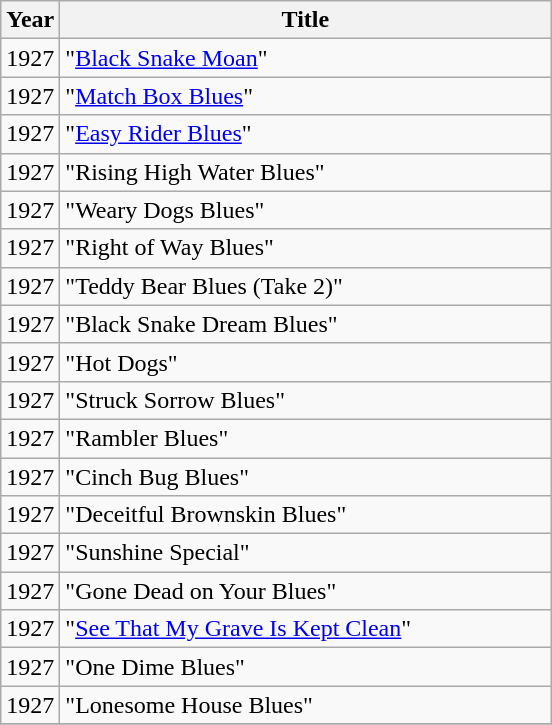<table class="wikitable">
<tr>
<th>Year</th>
<th width="320">Title</th>
</tr>
<tr>
<td>1927</td>
<td>"<a href='#'>Black Snake Moan</a>"</td>
</tr>
<tr>
<td>1927</td>
<td>"<a href='#'>Match Box Blues</a>"</td>
</tr>
<tr>
<td>1927</td>
<td>"<a href='#'>Easy Rider Blues</a>"</td>
</tr>
<tr>
<td>1927</td>
<td>"Rising High Water Blues"</td>
</tr>
<tr>
<td>1927</td>
<td>"Weary Dogs Blues"</td>
</tr>
<tr>
<td>1927</td>
<td>"Right of Way Blues"</td>
</tr>
<tr>
<td>1927</td>
<td>"Teddy Bear Blues (Take 2)"</td>
</tr>
<tr>
<td>1927</td>
<td>"Black Snake Dream Blues"</td>
</tr>
<tr>
<td>1927</td>
<td>"Hot Dogs"</td>
</tr>
<tr>
<td>1927</td>
<td>"Struck Sorrow Blues"</td>
</tr>
<tr>
<td>1927</td>
<td>"Rambler Blues"</td>
</tr>
<tr>
<td>1927</td>
<td>"Cinch Bug Blues"</td>
</tr>
<tr>
<td>1927</td>
<td>"Deceitful Brownskin Blues"</td>
</tr>
<tr>
<td>1927</td>
<td>"Sunshine Special"</td>
</tr>
<tr>
<td>1927</td>
<td>"Gone Dead on Your Blues"</td>
</tr>
<tr>
<td>1927</td>
<td>"<a href='#'>See That My Grave Is Kept Clean</a>"</td>
</tr>
<tr>
<td>1927</td>
<td>"One Dime Blues"</td>
</tr>
<tr>
<td>1927</td>
<td>"Lonesome House Blues"</td>
</tr>
<tr>
</tr>
</table>
